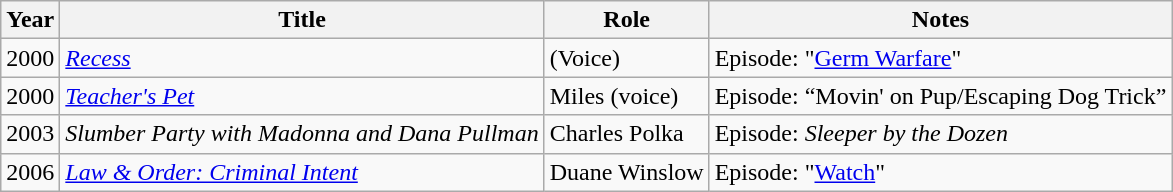<table class="wikitable sortable">
<tr>
<th>Year</th>
<th>Title</th>
<th>Role</th>
<th>Notes</th>
</tr>
<tr>
<td>2000</td>
<td><em><a href='#'>Recess</a></em></td>
<td>(Voice)</td>
<td>Episode: "<a href='#'>Germ Warfare</a>"</td>
</tr>
<tr>
<td>2000</td>
<td><em><a href='#'>Teacher's Pet</a></em></td>
<td>Miles (voice)</td>
<td>Episode: “Movin' on Pup/Escaping Dog Trick”</td>
</tr>
<tr>
<td>2003</td>
<td><em>Slumber Party with Madonna and Dana Pullman</em></td>
<td>Charles Polka</td>
<td>Episode: <em>Sleeper by the Dozen</em></td>
</tr>
<tr>
<td>2006</td>
<td><em><a href='#'>Law & Order: Criminal Intent</a></em></td>
<td>Duane Winslow</td>
<td>Episode: "<a href='#'>Watch</a>"</td>
</tr>
</table>
